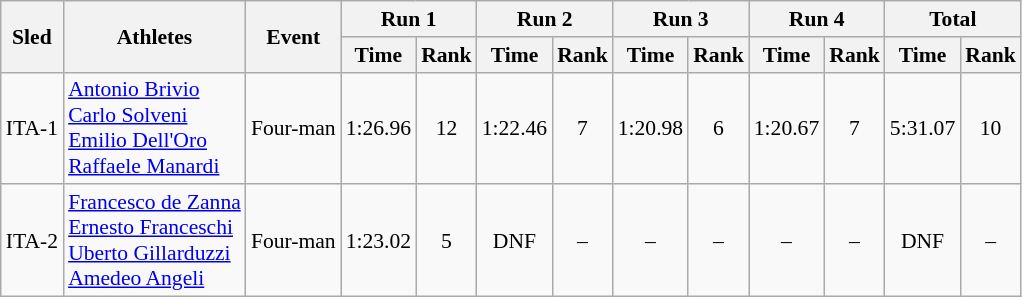<table class="wikitable" border="1" style="font-size:90%">
<tr>
<th rowspan="2">Sled</th>
<th rowspan="2">Athletes</th>
<th rowspan="2">Event</th>
<th colspan="2">Run 1</th>
<th colspan="2">Run 2</th>
<th colspan="2">Run 3</th>
<th colspan="2">Run 4</th>
<th colspan="2">Total</th>
</tr>
<tr>
<th>Time</th>
<th>Rank</th>
<th>Time</th>
<th>Rank</th>
<th>Time</th>
<th>Rank</th>
<th>Time</th>
<th>Rank</th>
<th>Time</th>
<th>Rank</th>
</tr>
<tr>
<td align="center">ITA-1</td>
<td><a href='#'>Antonio Brivio</a><br><a href='#'>Carlo Solveni</a><br><a href='#'>Emilio Dell'Oro</a><br><a href='#'>Raffaele Manardi</a></td>
<td>Four-man</td>
<td align="center">1:26.96</td>
<td align="center">12</td>
<td align="center">1:22.46</td>
<td align="center">7</td>
<td align="center">1:20.98</td>
<td align="center">6</td>
<td align="center">1:20.67</td>
<td align="center">7</td>
<td align="center">5:31.07</td>
<td align="center">10</td>
</tr>
<tr>
<td align="center">ITA-2</td>
<td><a href='#'>Francesco de Zanna</a><br><a href='#'>Ernesto Franceschi</a><br><a href='#'>Uberto Gillarduzzi</a><br><a href='#'>Amedeo Angeli</a></td>
<td>Four-man</td>
<td align="center">1:23.02</td>
<td align="center">5</td>
<td align="center">DNF</td>
<td align="center">–</td>
<td align="center">–</td>
<td align="center">–</td>
<td align="center">–</td>
<td align="center">–</td>
<td align="center">DNF</td>
<td align="center">–</td>
</tr>
</table>
